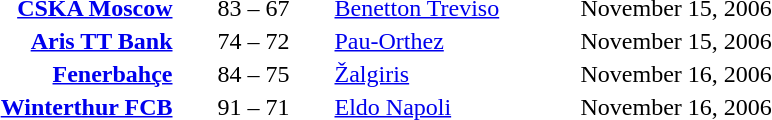<table style="text-align:center">
<tr>
<th width=160></th>
<th width=100></th>
<th width=160></th>
<th width=200></th>
</tr>
<tr>
<td align=right><strong><a href='#'>CSKA Moscow</a></strong> </td>
<td>83 – 67</td>
<td align=left> <a href='#'>Benetton Treviso</a></td>
<td align=left>November 15, 2006</td>
</tr>
<tr>
<td align=right><strong><a href='#'>Aris TT Bank</a></strong> </td>
<td>74 – 72</td>
<td align=left> <a href='#'>Pau-Orthez</a></td>
<td align=left>November 15, 2006</td>
</tr>
<tr>
<td align=right><strong><a href='#'>Fenerbahçe</a></strong> </td>
<td>84 – 75</td>
<td align=left> <a href='#'>Žalgiris</a></td>
<td align=left>November 16, 2006</td>
</tr>
<tr>
<td align=right><strong><a href='#'>Winterthur FCB</a></strong> </td>
<td>91 – 71</td>
<td align=left> <a href='#'>Eldo Napoli</a></td>
<td align=left>November 16, 2006</td>
</tr>
</table>
